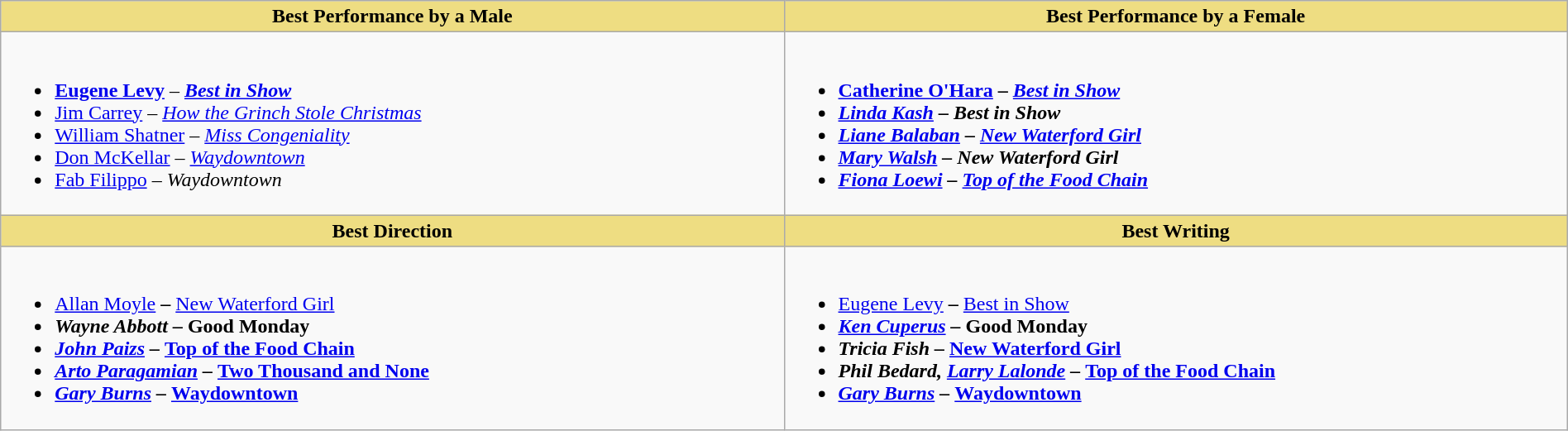<table class="wikitable" style="width:100%;">
<tr>
<th style="background:#EEDD82; width:50%">Best Performance by a Male</th>
<th style="background:#EEDD82; width:50%">Best Performance by a Female</th>
</tr>
<tr>
<td valign="top"><br><ul><li> <strong><a href='#'>Eugene Levy</a></strong> – <strong><em><a href='#'>Best in Show</a></em></strong></li><li><a href='#'>Jim Carrey</a> – <em><a href='#'>How the Grinch Stole Christmas</a></em></li><li><a href='#'>William Shatner</a> – <em><a href='#'>Miss Congeniality</a></em></li><li><a href='#'>Don McKellar</a> – <em><a href='#'>Waydowntown</a></em></li><li><a href='#'>Fab Filippo</a> – <em>Waydowntown</em></li></ul></td>
<td valign="top"><br><ul><li> <strong><a href='#'>Catherine O'Hara</a> – <em><a href='#'>Best in Show</a><strong><em></li><li><a href='#'>Linda Kash</a> – </em>Best in Show<em></li><li><a href='#'>Liane Balaban</a> – </em><a href='#'>New Waterford Girl</a><em></li><li><a href='#'>Mary Walsh</a> – </em>New Waterford Girl<em></li><li><a href='#'>Fiona Loewi</a> – </em><a href='#'>Top of the Food Chain</a><em></li></ul></td>
</tr>
<tr>
<th style="background:#EEDD82; width:50%">Best Direction</th>
<th style="background:#EEDD82; width:50%">Best Writing</th>
</tr>
<tr>
<td valign="top"><br><ul><li> </strong><a href='#'>Allan Moyle</a><strong> – </em></strong><a href='#'>New Waterford Girl</a><strong><em></li><li>Wayne Abbott – </em>Good Monday<em></li><li><a href='#'>John Paizs</a> – </em><a href='#'>Top of the Food Chain</a><em></li><li><a href='#'>Arto Paragamian</a> – </em><a href='#'>Two Thousand and None</a><em></li><li><a href='#'>Gary Burns</a> – </em><a href='#'>Waydowntown</a><em></li></ul></td>
<td valign="top"><br><ul><li> </strong><a href='#'>Eugene Levy</a><strong> – </em></strong><a href='#'>Best in Show</a><strong><em></li><li><a href='#'>Ken Cuperus</a> – </em>Good Monday<em></li><li>Tricia Fish – </em><a href='#'>New Waterford Girl</a><em></li><li>Phil Bedard, <a href='#'>Larry Lalonde</a> – </em><a href='#'>Top of the Food Chain</a><em></li><li><a href='#'>Gary Burns</a> – </em><a href='#'>Waydowntown</a><em></li></ul></td>
</tr>
</table>
